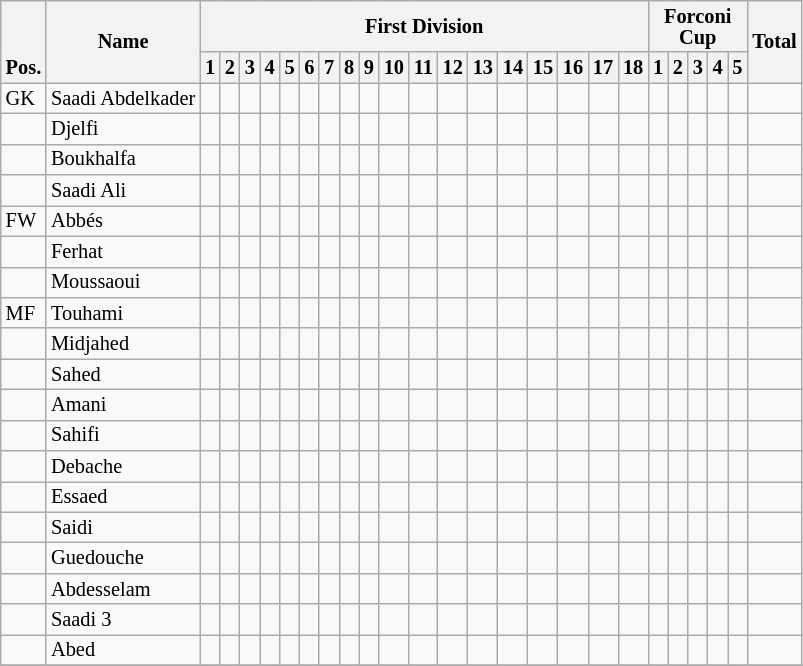<table class="wikitable sortable alternance"  style="font-size:85%; text-align:center; line-height:14px;">
<tr>
<th rowspan="2" valign="bottom">Pos.</th>
<th rowspan="2">Name</th>
<th colspan="18" width="85">First Division</th>
<th colspan="5" width="35">Forconi Cup</th>
<th rowspan="2">Total</th>
</tr>
<tr>
<th>1</th>
<th>2</th>
<th>3</th>
<th>4</th>
<th>5</th>
<th>6</th>
<th>7</th>
<th>8</th>
<th>9</th>
<th>10</th>
<th>11</th>
<th>12</th>
<th>13</th>
<th>14</th>
<th>15</th>
<th>16</th>
<th>17</th>
<th>18</th>
<th>1</th>
<th>2</th>
<th>3</th>
<th>4</th>
<th>5</th>
</tr>
<tr>
<td align="left">GK</td>
<td align="left"> Saadi Abdelkader</td>
<td></td>
<td></td>
<td></td>
<td></td>
<td></td>
<td></td>
<td></td>
<td></td>
<td></td>
<td></td>
<td></td>
<td></td>
<td></td>
<td></td>
<td></td>
<td></td>
<td></td>
<td></td>
<td></td>
<td></td>
<td></td>
<td></td>
<td></td>
<td></td>
</tr>
<tr>
<td align="left"></td>
<td align="left"> Djelfi</td>
<td></td>
<td></td>
<td></td>
<td></td>
<td></td>
<td></td>
<td></td>
<td></td>
<td></td>
<td></td>
<td></td>
<td></td>
<td></td>
<td></td>
<td></td>
<td></td>
<td></td>
<td></td>
<td></td>
<td></td>
<td></td>
<td></td>
<td></td>
<td></td>
</tr>
<tr>
<td align="left"></td>
<td align="left"> Boukhalfa</td>
<td></td>
<td></td>
<td></td>
<td></td>
<td></td>
<td></td>
<td></td>
<td></td>
<td></td>
<td></td>
<td></td>
<td></td>
<td></td>
<td></td>
<td></td>
<td></td>
<td></td>
<td></td>
<td></td>
<td></td>
<td></td>
<td></td>
<td></td>
<td></td>
</tr>
<tr>
<td align="left"></td>
<td align="left"> Saadi Ali</td>
<td></td>
<td></td>
<td></td>
<td></td>
<td></td>
<td></td>
<td></td>
<td></td>
<td></td>
<td></td>
<td></td>
<td></td>
<td></td>
<td></td>
<td></td>
<td></td>
<td></td>
<td></td>
<td></td>
<td></td>
<td></td>
<td></td>
<td></td>
<td></td>
</tr>
<tr>
<td align="left">FW</td>
<td align="left"> Abbés</td>
<td></td>
<td></td>
<td></td>
<td></td>
<td></td>
<td></td>
<td></td>
<td></td>
<td></td>
<td></td>
<td></td>
<td></td>
<td></td>
<td></td>
<td></td>
<td></td>
<td></td>
<td></td>
<td></td>
<td></td>
<td></td>
<td></td>
<td></td>
<td></td>
</tr>
<tr>
<td align="left"></td>
<td align="left"> Ferhat</td>
<td></td>
<td></td>
<td></td>
<td></td>
<td></td>
<td></td>
<td></td>
<td></td>
<td></td>
<td></td>
<td></td>
<td></td>
<td></td>
<td></td>
<td></td>
<td></td>
<td></td>
<td></td>
<td></td>
<td></td>
<td></td>
<td></td>
<td></td>
<td></td>
</tr>
<tr>
<td align="left"></td>
<td align="left"> Moussaoui</td>
<td></td>
<td></td>
<td></td>
<td></td>
<td></td>
<td></td>
<td></td>
<td></td>
<td></td>
<td></td>
<td></td>
<td></td>
<td></td>
<td></td>
<td></td>
<td></td>
<td></td>
<td></td>
<td></td>
<td></td>
<td></td>
<td></td>
<td></td>
<td></td>
</tr>
<tr>
<td align="left">MF</td>
<td align="left"> Touhami</td>
<td></td>
<td></td>
<td></td>
<td></td>
<td></td>
<td></td>
<td></td>
<td></td>
<td></td>
<td></td>
<td></td>
<td></td>
<td></td>
<td></td>
<td></td>
<td></td>
<td></td>
<td></td>
<td></td>
<td></td>
<td></td>
<td></td>
<td></td>
<td></td>
</tr>
<tr>
<td align="left"></td>
<td align="left"> Midjahed</td>
<td></td>
<td></td>
<td></td>
<td></td>
<td></td>
<td></td>
<td></td>
<td></td>
<td></td>
<td></td>
<td></td>
<td></td>
<td></td>
<td></td>
<td></td>
<td></td>
<td></td>
<td></td>
<td></td>
<td></td>
<td></td>
<td></td>
<td></td>
<td></td>
</tr>
<tr>
<td align="left"></td>
<td align="left"> Sahed</td>
<td></td>
<td></td>
<td></td>
<td></td>
<td></td>
<td></td>
<td></td>
<td></td>
<td></td>
<td></td>
<td></td>
<td></td>
<td></td>
<td></td>
<td></td>
<td></td>
<td></td>
<td></td>
<td></td>
<td></td>
<td></td>
<td></td>
<td></td>
<td></td>
</tr>
<tr>
<td align="left"></td>
<td align="left"> Amani</td>
<td></td>
<td></td>
<td></td>
<td></td>
<td></td>
<td></td>
<td></td>
<td></td>
<td></td>
<td></td>
<td></td>
<td></td>
<td></td>
<td></td>
<td></td>
<td></td>
<td></td>
<td></td>
<td></td>
<td></td>
<td></td>
<td></td>
<td></td>
<td></td>
</tr>
<tr>
<td align="left"></td>
<td align="left"> Sahifi</td>
<td></td>
<td></td>
<td></td>
<td></td>
<td></td>
<td></td>
<td></td>
<td></td>
<td></td>
<td></td>
<td></td>
<td></td>
<td></td>
<td></td>
<td></td>
<td></td>
<td></td>
<td></td>
<td></td>
<td></td>
<td></td>
<td></td>
<td></td>
<td></td>
</tr>
<tr>
<td align="left"></td>
<td align="left"> Debache</td>
<td></td>
<td></td>
<td></td>
<td></td>
<td></td>
<td></td>
<td></td>
<td></td>
<td></td>
<td></td>
<td></td>
<td></td>
<td></td>
<td></td>
<td></td>
<td></td>
<td></td>
<td></td>
<td></td>
<td></td>
<td></td>
<td></td>
<td></td>
<td></td>
</tr>
<tr>
<td align="left"></td>
<td align="left"> Essaed</td>
<td></td>
<td></td>
<td></td>
<td></td>
<td></td>
<td></td>
<td></td>
<td></td>
<td></td>
<td></td>
<td></td>
<td></td>
<td></td>
<td></td>
<td></td>
<td></td>
<td></td>
<td></td>
<td></td>
<td></td>
<td></td>
<td></td>
<td></td>
<td></td>
</tr>
<tr>
<td align="left"></td>
<td align="left"> Saidi</td>
<td></td>
<td></td>
<td></td>
<td></td>
<td></td>
<td></td>
<td></td>
<td></td>
<td></td>
<td></td>
<td></td>
<td></td>
<td></td>
<td></td>
<td></td>
<td></td>
<td></td>
<td></td>
<td></td>
<td></td>
<td></td>
<td></td>
<td></td>
<td></td>
</tr>
<tr>
<td align="left"></td>
<td align="left"> Guedouche</td>
<td></td>
<td></td>
<td></td>
<td></td>
<td></td>
<td></td>
<td></td>
<td></td>
<td></td>
<td></td>
<td></td>
<td></td>
<td></td>
<td></td>
<td></td>
<td></td>
<td></td>
<td></td>
<td></td>
<td></td>
<td></td>
<td></td>
<td></td>
<td></td>
</tr>
<tr>
<td align="left"></td>
<td align="left"> Abdesselam</td>
<td></td>
<td></td>
<td></td>
<td></td>
<td></td>
<td></td>
<td></td>
<td></td>
<td></td>
<td></td>
<td></td>
<td></td>
<td></td>
<td></td>
<td></td>
<td></td>
<td></td>
<td></td>
<td></td>
<td></td>
<td></td>
<td></td>
<td></td>
<td></td>
</tr>
<tr>
<td align="left"></td>
<td align="left"> Saadi 3</td>
<td></td>
<td></td>
<td></td>
<td></td>
<td></td>
<td></td>
<td></td>
<td></td>
<td></td>
<td></td>
<td></td>
<td></td>
<td></td>
<td></td>
<td></td>
<td></td>
<td></td>
<td></td>
<td></td>
<td></td>
<td></td>
<td></td>
<td></td>
<td></td>
</tr>
<tr>
<td align="left"></td>
<td align="left"> Abed</td>
<td></td>
<td></td>
<td></td>
<td></td>
<td></td>
<td></td>
<td></td>
<td></td>
<td></td>
<td></td>
<td></td>
<td></td>
<td></td>
<td></td>
<td></td>
<td></td>
<td></td>
<td></td>
<td></td>
<td></td>
<td></td>
<td></td>
<td></td>
<td></td>
</tr>
<tr>
</tr>
</table>
